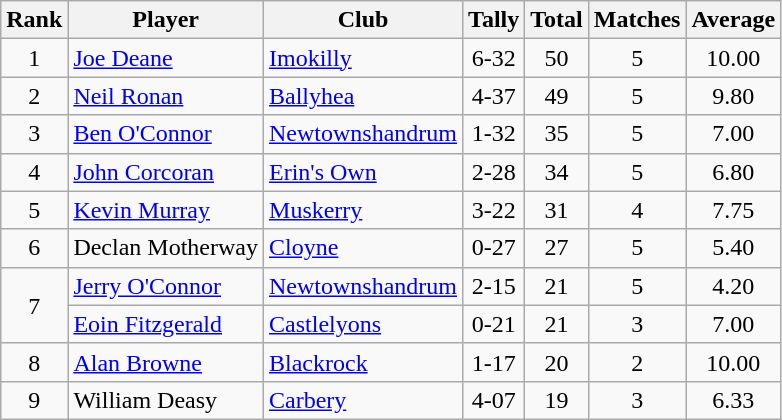<table class="wikitable">
<tr>
<th>Rank</th>
<th>Player</th>
<th>Club</th>
<th>Tally</th>
<th>Total</th>
<th>Matches</th>
<th>Average</th>
</tr>
<tr>
<td rowspan=1 align=center>1</td>
<td><a href='#'>Joe Deane</a></td>
<td><a href='#'>Imokilly</a></td>
<td align=center>6-32</td>
<td align=center>50</td>
<td align=center>5</td>
<td align=center>10.00</td>
</tr>
<tr>
<td rowspan=1 align=center>2</td>
<td><a href='#'>Neil Ronan</a></td>
<td><a href='#'>Ballyhea</a></td>
<td align=center>4-37</td>
<td align=center>49</td>
<td align=center>5</td>
<td align=center>9.80</td>
</tr>
<tr>
<td rowspan=1 align=center>3</td>
<td><a href='#'>Ben O'Connor</a></td>
<td><a href='#'>Newtownshandrum</a></td>
<td align=center>1-32</td>
<td align=center>35</td>
<td align=center>5</td>
<td align=center>7.00</td>
</tr>
<tr>
<td rowspan=1 align=center>4</td>
<td><a href='#'>John Corcoran</a></td>
<td><a href='#'>Erin's Own</a></td>
<td align=center>2-28</td>
<td align=center>34</td>
<td align=center>5</td>
<td align=center>6.80</td>
</tr>
<tr>
<td rowspan=1 align=center>5</td>
<td><a href='#'>Kevin Murray</a></td>
<td><a href='#'>Muskerry</a></td>
<td align=center>3-22</td>
<td align=center>31</td>
<td align=center>4</td>
<td align=center>7.75</td>
</tr>
<tr>
<td rowspan=1 align=center>6</td>
<td>Declan Motherway</td>
<td><a href='#'>Cloyne</a></td>
<td align=center>0-27</td>
<td align=center>27</td>
<td align=center>5</td>
<td align=center>5.40</td>
</tr>
<tr>
<td rowspan=2 align=center>7</td>
<td><a href='#'>Jerry O'Connor</a></td>
<td><a href='#'>Newtownshandrum</a></td>
<td align=center>2-15</td>
<td align=center>21</td>
<td align=center>5</td>
<td align=center>4.20</td>
</tr>
<tr>
<td><a href='#'>Eoin Fitzgerald</a></td>
<td><a href='#'>Castlelyons</a></td>
<td align=center>0-21</td>
<td align=center>21</td>
<td align=center>3</td>
<td align=center>7.00</td>
</tr>
<tr>
<td rowspan=1 align=center>8</td>
<td><a href='#'>Alan Browne</a></td>
<td><a href='#'>Blackrock</a></td>
<td align=center>1-17</td>
<td align=center>20</td>
<td align=center>2</td>
<td align=center>10.00</td>
</tr>
<tr>
<td rowspan=1 align=center>9</td>
<td>William Deasy</td>
<td><a href='#'>Carbery</a></td>
<td align=center>4-07</td>
<td align=center>19</td>
<td align=center>3</td>
<td align=center>6.33</td>
</tr>
</table>
